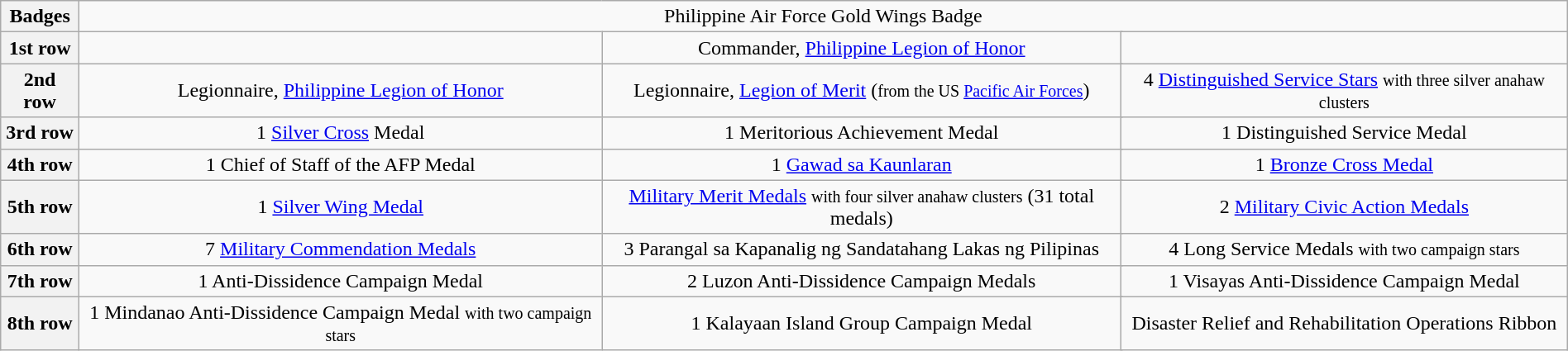<table class="wikitable" style="margin:1em auto; text-align:center;">
<tr>
<th>Badges</th>
<td colspan="5">Philippine Air Force Gold Wings Badge</td>
</tr>
<tr>
<th>1st row</th>
<td colspan="2" align="center"></td>
<td colspan="2" align="center">Commander, <a href='#'>Philippine Legion of Honor</a></td>
<td colspan="2" align="center"></td>
</tr>
<tr>
<th>2nd row</th>
<td colspan="2" align="center">Legionnaire, <a href='#'>Philippine Legion of Honor</a></td>
<td colspan="2" align="center">Legionnaire, <a href='#'>Legion of Merit</a> (<small>from the US <a href='#'>Pacific Air Forces</a></small>)</td>
<td colspan="2" align="center">4 <a href='#'>Distinguished Service Stars</a> <small>with three silver anahaw clusters</small></td>
</tr>
<tr>
<th>3rd row</th>
<td colspan="2" align="center">1 <a href='#'>Silver Cross</a> Medal</td>
<td colspan="2" align="center">1 Meritorious Achievement Medal</td>
<td colspan="2" align="center">1 Distinguished Service Medal</td>
</tr>
<tr>
<th>4th row</th>
<td colspan="2" align="center">1 Chief of Staff of the AFP Medal</td>
<td colspan="2" align="center">1 <a href='#'>Gawad sa Kaunlaran</a></td>
<td colspan="2" align="center">1 <a href='#'>Bronze Cross Medal</a></td>
</tr>
<tr>
<th>5th row</th>
<td colspan="2" align="center">1 <a href='#'>Silver Wing Medal</a></td>
<td colspan="2" align="center"><a href='#'>Military Merit Medals</a> <small>with four silver anahaw clusters</small> (31 total medals)</td>
<td colspan="2" align="center">2 <a href='#'>Military Civic Action Medals</a></td>
</tr>
<tr>
<th>6th row</th>
<td colspan="2" align="center">7 <a href='#'>Military Commendation Medals</a></td>
<td colspan="2" align="center">3 Parangal sa Kapanalig ng Sandatahang Lakas ng Pilipinas</td>
<td colspan="2" align="center">4 Long Service Medals <small>with two campaign stars</small></td>
</tr>
<tr>
<th>7th row</th>
<td colspan="2" align="center">1 Anti-Dissidence Campaign Medal</td>
<td colspan="2" align="center">2 Luzon Anti-Dissidence Campaign Medals</td>
<td colspan="2" align="center">1 Visayas Anti-Dissidence Campaign Medal</td>
</tr>
<tr>
<th>8th row</th>
<td colspan="2" align="center">1  Mindanao Anti-Dissidence Campaign Medal <small>with two campaign stars</small></td>
<td colspan="2" align="center">1 Kalayaan Island Group Campaign Medal</td>
<td colspan="2" align="center">Disaster Relief and Rehabilitation Operations Ribbon</td>
</tr>
</table>
